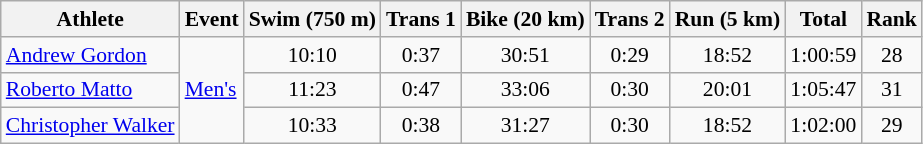<table class="wikitable" border="1" style="font-size:90%">
<tr>
<th>Athlete</th>
<th>Event</th>
<th>Swim (750 m)</th>
<th>Trans 1</th>
<th>Bike (20 km)</th>
<th>Trans 2</th>
<th>Run (5 km)</th>
<th>Total</th>
<th>Rank</th>
</tr>
<tr align=center>
<td align=left><a href='#'>Andrew Gordon</a></td>
<td align=left rowspan=3><a href='#'>Men's</a></td>
<td>10:10</td>
<td>0:37</td>
<td>30:51</td>
<td>0:29</td>
<td>18:52</td>
<td>1:00:59</td>
<td>28</td>
</tr>
<tr align=center>
<td align=left><a href='#'>Roberto Matto</a></td>
<td>11:23</td>
<td>0:47</td>
<td>33:06</td>
<td>0:30</td>
<td>20:01</td>
<td>1:05:47</td>
<td>31</td>
</tr>
<tr align=center>
<td align=left><a href='#'>Christopher Walker</a></td>
<td>10:33</td>
<td>0:38</td>
<td>31:27</td>
<td>0:30</td>
<td>18:52</td>
<td>1:02:00</td>
<td>29</td>
</tr>
</table>
